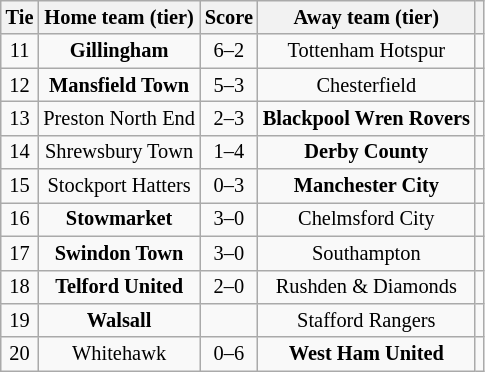<table class="wikitable" style="text-align:center; font-size:85%">
<tr>
<th>Tie</th>
<th>Home team (tier)</th>
<th>Score</th>
<th>Away team (tier)</th>
<th></th>
</tr>
<tr>
<td align="center">11</td>
<td><strong>Gillingham</strong></td>
<td align="center">6–2</td>
<td>Tottenham Hotspur</td>
<td></td>
</tr>
<tr>
<td align="center">12</td>
<td><strong>Mansfield Town</strong></td>
<td align="center">5–3 </td>
<td>Chesterfield</td>
<td></td>
</tr>
<tr>
<td align="center">13</td>
<td>Preston North End</td>
<td align="center">2–3</td>
<td><strong>Blackpool Wren Rovers</strong></td>
<td></td>
</tr>
<tr>
<td align="center">14</td>
<td>Shrewsbury Town</td>
<td align="center">1–4</td>
<td><strong>Derby County</strong></td>
<td></td>
</tr>
<tr>
<td align="center">15</td>
<td>Stockport Hatters</td>
<td align="center">0–3</td>
<td><strong>Manchester City</strong></td>
<td></td>
</tr>
<tr>
<td align="center">16</td>
<td><strong>Stowmarket</strong></td>
<td align="center">3–0</td>
<td>Chelmsford City</td>
<td></td>
</tr>
<tr>
<td align="center">17</td>
<td><strong>Swindon Town</strong></td>
<td align="center">3–0</td>
<td>Southampton</td>
<td></td>
</tr>
<tr>
<td align="center">18</td>
<td><strong>Telford United</strong></td>
<td align="center">2–0 </td>
<td>Rushden & Diamonds</td>
<td></td>
</tr>
<tr>
<td align="center">19</td>
<td><strong>Walsall</strong></td>
<td align="center"></td>
<td>Stafford Rangers</td>
<td></td>
</tr>
<tr>
<td align="center">20</td>
<td>Whitehawk</td>
<td align="center">0–6</td>
<td><strong>West Ham United</strong></td>
<td></td>
</tr>
</table>
